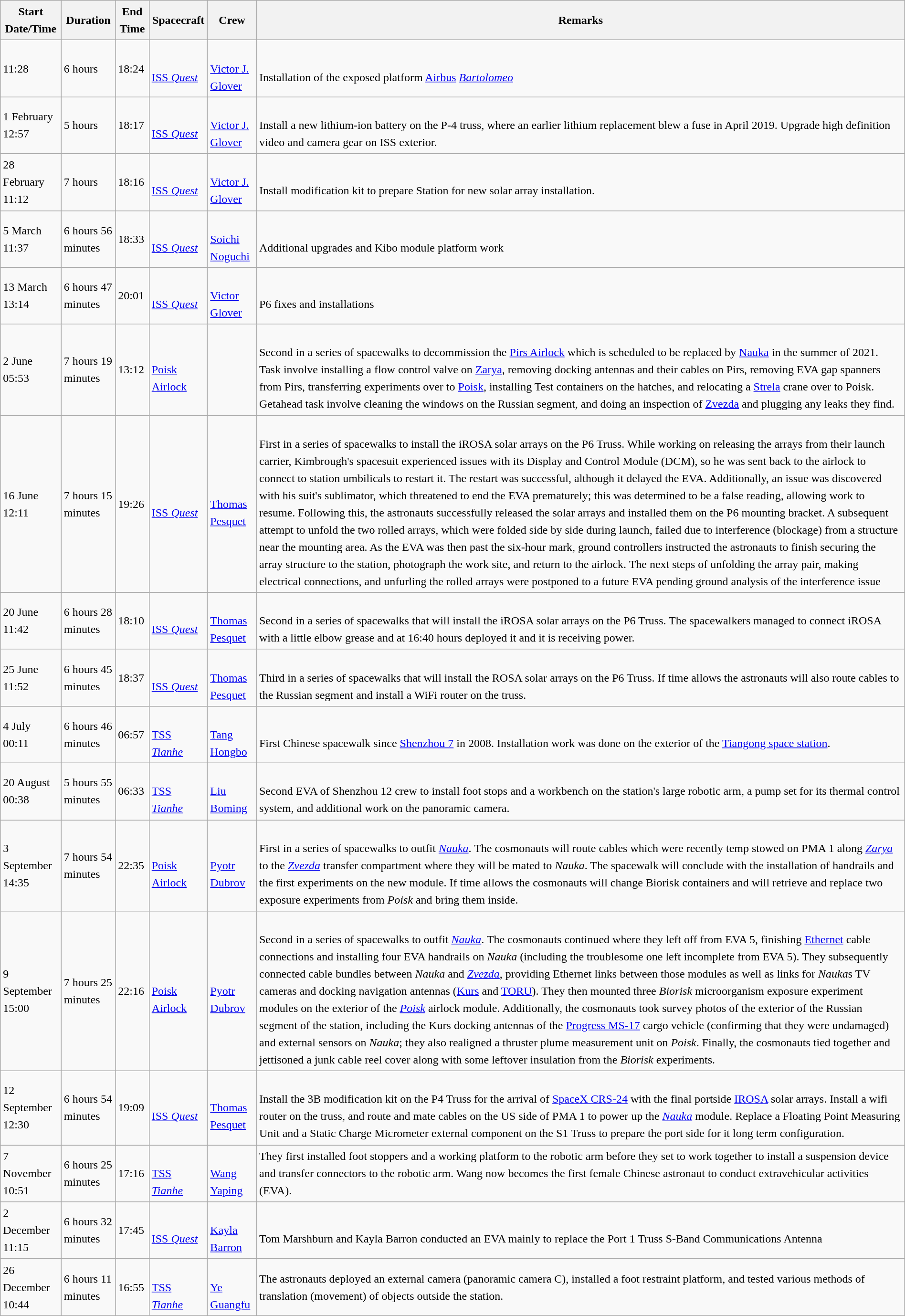<table class="wikitable" style="width:100%; line-height:1.5em;">
<tr>
<th>Start Date/Time</th>
<th>Duration</th>
<th>End Time</th>
<th>Spacecraft</th>
<th>Crew</th>
<th>Remarks</th>
</tr>
<tr>
<td> 11:28</td>
<td>6 hours </td>
<td>18:24</td>
<td><br><a href='#'>ISS <em>Quest</em></a></td>
<td><br> <a href='#'>Victor J. Glover</a></td>
<td><br>Installation of the exposed platform <a href='#'>Airbus</a> <em><a href='#'>Bartolomeo</a></em></td>
</tr>
<tr>
<td>1 February 12:57</td>
<td>5 hours </td>
<td>18:17</td>
<td><br><a href='#'>ISS <em>Quest</em></a></td>
<td><br> <a href='#'>Victor J. Glover</a></td>
<td><br>Install a new lithium-ion battery on the P-4 truss, where an earlier lithium replacement blew a fuse in April 2019. Upgrade high definition video and camera gear on ISS exterior.</td>
</tr>
<tr>
<td>28 February 11:12</td>
<td>7 hours </td>
<td>18:16</td>
<td><br><a href='#'>ISS <em>Quest</em></a></td>
<td><br> <a href='#'>Victor J. Glover</a></td>
<td><br>Install modification kit to prepare Station for new solar array installation.</td>
</tr>
<tr>
<td>5 March 11:37</td>
<td>6 hours 56 minutes</td>
<td>18:33</td>
<td><br><a href='#'>ISS <em>Quest</em></a></td>
<td><br> <a href='#'>Soichi Noguchi</a></td>
<td><br>Additional upgrades and Kibo module platform work</td>
</tr>
<tr>
<td>13 March 13:14</td>
<td>6 hours 47 minutes</td>
<td>20:01</td>
<td><br><a href='#'>ISS <em>Quest</em></a></td>
<td><br> <a href='#'>Victor Glover</a></td>
<td><br>P6 fixes and installations</td>
</tr>
<tr>
<td>2 June 05:53</td>
<td>7 hours 19 minutes</td>
<td>13:12</td>
<td><br><a href='#'>Poisk Airlock</a></td>
<td><br></td>
<td><br>Second in a series of spacewalks to decommission the <a href='#'>Pirs Airlock</a> which is scheduled to be replaced by <a href='#'>Nauka</a> in the summer of 2021. Task involve installing a flow control valve on <a href='#'>Zarya</a>, removing docking antennas and their cables on Pirs, removing EVA gap spanners from Pirs, transferring experiments over to <a href='#'>Poisk</a>, installing Test containers on the hatches, and relocating a <a href='#'>Strela</a> crane over to Poisk. Getahead task involve cleaning the windows on the Russian segment, and doing an inspection of <a href='#'>Zvezda</a> and plugging any leaks they find.</td>
</tr>
<tr>
<td>16 June 12:11</td>
<td>7 hours 15 minutes</td>
<td>19:26</td>
<td><br><a href='#'>ISS <em>Quest</em></a></td>
<td><br> <a href='#'>Thomas Pesquet</a></td>
<td><br>First in a series of spacewalks to install the iROSA solar arrays on the P6 Truss. While working on releasing the arrays from their launch carrier, Kimbrough's spacesuit experienced issues with its Display and Control Module (DCM), so he was sent back to the airlock to connect to station umbilicals to restart it. The restart was successful, although it delayed the EVA. Additionally, an issue was discovered with his suit's sublimator, which threatened to end the EVA prematurely; this was determined to be a false reading, allowing work to resume. Following this, the astronauts successfully released the solar arrays and installed them on the P6 mounting bracket. A subsequent attempt to unfold the two rolled arrays, which were folded side by side during launch, failed due to interference (blockage) from a structure near the mounting area. As the EVA was then past the six-hour mark, ground controllers instructed the astronauts to finish securing the array structure to the station, photograph the work site, and return to the airlock. The next steps of unfolding the array pair, making electrical connections, and unfurling the rolled arrays were postponed to a future EVA pending ground analysis of the interference issue</td>
</tr>
<tr>
<td>20 June 11:42</td>
<td>6 hours 28 minutes</td>
<td>18:10</td>
<td><br><a href='#'>ISS <em>Quest</em></a></td>
<td><br> <a href='#'>Thomas Pesquet</a></td>
<td><br>Second in a series of spacewalks that will install the iROSA solar arrays on the P6 Truss. The spacewalkers managed to connect iROSA with a little elbow grease and at 16:40 hours deployed it and it is receiving power.</td>
</tr>
<tr>
<td>25 June 11:52</td>
<td>6 hours 45 minutes</td>
<td>18:37</td>
<td><br><a href='#'>ISS <em>Quest</em></a></td>
<td><br> <a href='#'>Thomas Pesquet</a></td>
<td><br>Third in a series of spacewalks that will install the ROSA solar arrays on the P6 Truss. If time allows the astronauts will also route cables to the Russian segment and install a WiFi router on the truss.</td>
</tr>
<tr>
<td>4 July 00:11</td>
<td>6 hours 46 minutes</td>
<td>06:57</td>
<td><br><a href='#'>TSS <em>Tianhe</em></a></td>
<td><br> <a href='#'>Tang Hongbo</a></td>
<td><br>First Chinese spacewalk since <a href='#'>Shenzhou 7</a> in 2008. Installation work was done on the exterior of the <a href='#'>Tiangong space station</a>.</td>
</tr>
<tr>
<td>20 August 00:38</td>
<td>5 hours 55 minutes</td>
<td>06:33</td>
<td><br><a href='#'>TSS <em>Tianhe</em></a></td>
<td><br> <a href='#'>Liu Boming</a></td>
<td><br>Second EVA of Shenzhou 12 crew to install foot stops and a workbench on the station's large robotic arm, a pump set for its thermal control system, and additional work on the panoramic camera.</td>
</tr>
<tr>
<td>3 September 14:35</td>
<td>7 hours 54 minutes</td>
<td>22:35</td>
<td><br><a href='#'>Poisk Airlock</a></td>
<td><br> <a href='#'>Pyotr Dubrov</a></td>
<td><br>First in a series of spacewalks to outfit <a href='#'><em>Nauka</em></a>. The cosmonauts will route cables which were recently temp stowed on PMA 1 along <em><a href='#'>Zarya</a></em> to the <a href='#'><em>Zvezda</em></a> transfer compartment where they will be mated to <em>Nauka</em>.  The spacewalk will conclude with the installation of handrails and the first experiments on the new module. If time allows the cosmonauts will change Biorisk containers and will retrieve and replace two exposure experiments from <em>Poisk</em> and bring them inside.</td>
</tr>
<tr>
<td>9 September 15:00</td>
<td>7 hours 25 minutes</td>
<td>22:16</td>
<td><br><a href='#'>Poisk Airlock</a></td>
<td><br> <a href='#'>Pyotr Dubrov</a></td>
<td><br>Second in a series of spacewalks to outfit <a href='#'><em>Nauka</em></a>.  The cosmonauts continued where they left off from EVA 5, finishing <a href='#'>Ethernet</a> cable connections and installing four EVA handrails on <em>Nauka</em> (including the troublesome one left incomplete from EVA 5). They subsequently connected cable bundles between <em>Nauka</em> and <a href='#'><em>Zvezda</em></a>, providing Ethernet links between those modules as well as links for <em>Nauka</em>s TV cameras and docking navigation antennas (<a href='#'>Kurs</a> and <a href='#'>TORU</a>). They then mounted three <em>Biorisk</em> microorganism exposure experiment modules on the exterior of the <a href='#'><em>Poisk</em></a> airlock module. Additionally, the cosmonauts took survey photos of the exterior of the Russian segment of the station, including the Kurs docking antennas of the <a href='#'>Progress MS-17</a> cargo vehicle (confirming that they were undamaged) and external sensors on <em>Nauka</em>; they also realigned a thruster plume measurement unit on <em>Poisk</em>. Finally, the cosmonauts tied together and jettisoned a junk cable reel cover along with some leftover insulation from the <em>Biorisk</em> experiments.</td>
</tr>
<tr>
<td>12 September 12:30</td>
<td>6 hours 54 minutes</td>
<td>19:09</td>
<td><br><a href='#'>ISS <em>Quest</em></a></td>
<td><br> <a href='#'>Thomas Pesquet</a></td>
<td><br>Install the 3B modification kit on the P4 Truss for the arrival of <a href='#'>SpaceX CRS-24</a> with the final portside <a href='#'>IROSA</a> solar arrays. Install a wifi router on the truss, and route and mate cables on the US side of PMA 1 to power up the <a href='#'><em>Nauka</em></a> module. Replace a Floating Point Measuring Unit and a Static Charge Micrometer external component on the S1 Truss to prepare the port side for it long term configuration.</td>
</tr>
<tr>
<td>7 November 10:51</td>
<td>6 hours 25 minutes</td>
<td>17:16</td>
<td><br><a href='#'>TSS <em>Tianhe</em></a></td>
<td><br> <a href='#'>Wang Yaping</a></td>
<td>They first installed foot stoppers and a working platform to the robotic arm before they set to work together to install a suspension device and transfer connectors to the robotic arm. Wang now becomes the first female Chinese astronaut to conduct extravehicular activities (EVA).</td>
</tr>
<tr>
<td>2 December<br>11:15</td>
<td>6 hours 32 minutes</td>
<td>17:45</td>
<td><br><a href='#'>ISS <em>Quest</em></a></td>
<td><br> <a href='#'>Kayla Barron</a></td>
<td><br>Tom Marshburn and Kayla Barron conducted an EVA mainly to replace the Port 1 Truss S-Band Communications Antenna</td>
</tr>
<tr>
</tr>
<tr>
<td>26 December 10:44</td>
<td>6 hours 11 minutes</td>
<td>16:55</td>
<td><br><a href='#'>TSS <em>Tianhe</em></a></td>
<td><br> <a href='#'>Ye Guangfu</a></td>
<td>The astronauts deployed an external camera (panoramic camera C), installed a foot restraint platform, and tested various methods of translation (movement) of objects outside the station.</td>
</tr>
</table>
